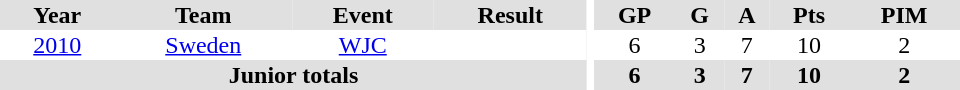<table border="0" cellpadding="1" cellspacing="0" ID="Table3" style="text-align:center; width:40em">
<tr ALIGN="center" bgcolor="#e0e0e0">
<th>Year</th>
<th>Team</th>
<th>Event</th>
<th>Result</th>
<th rowspan="99" bgcolor="#ffffff"></th>
<th>GP</th>
<th>G</th>
<th>A</th>
<th>Pts</th>
<th>PIM</th>
</tr>
<tr>
<td><a href='#'>2010</a></td>
<td><a href='#'>Sweden</a></td>
<td><a href='#'>WJC</a></td>
<td></td>
<td>6</td>
<td>3</td>
<td>7</td>
<td>10</td>
<td>2</td>
</tr>
<tr bgcolor="#e0e0e0">
<th colspan="4">Junior totals</th>
<th>6</th>
<th>3</th>
<th>7</th>
<th>10</th>
<th>2</th>
</tr>
</table>
